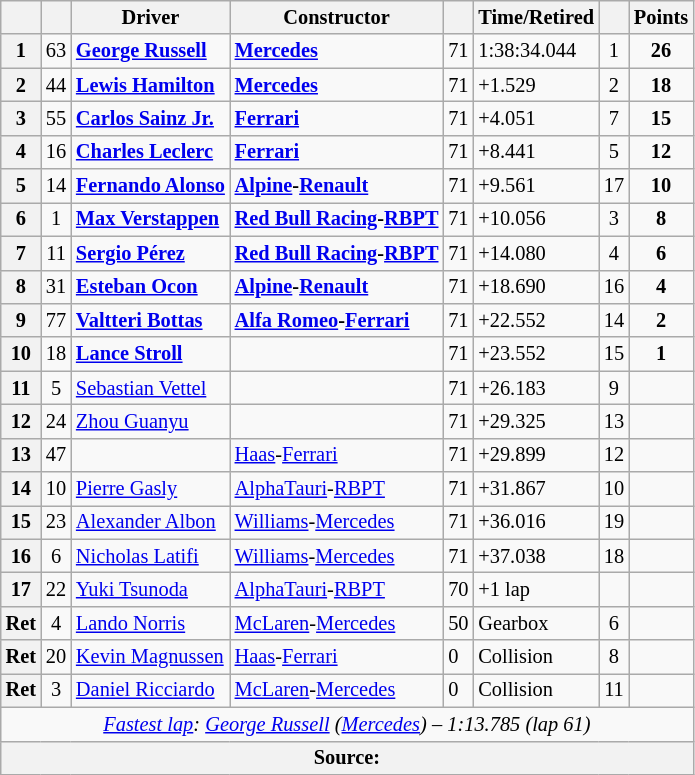<table class="wikitable sortable" style="font-size: 85%;">
<tr>
<th scope="col"></th>
<th scope="col"></th>
<th scope="col">Driver</th>
<th scope="col">Constructor</th>
<th class="unsortable" scope="col"></th>
<th class="unsortable" scope="col">Time/Retired</th>
<th scope="col"></th>
<th scope="col">Points</th>
</tr>
<tr>
<th>1</th>
<td style="text-align:center">63</td>
<td data-sort-value="aaa"><strong> <a href='#'>George Russell</a></strong></td>
<td><a href='#'><strong>Mercedes</strong></a></td>
<td>71</td>
<td>1:38:34.044</td>
<td style="text-align:center">1</td>
<td style="text-align:center"><strong>26</strong></td>
</tr>
<tr>
<th>2</th>
<td style="text-align:center">44</td>
<td data-sort-value="aaa"><strong> <a href='#'>Lewis Hamilton</a></strong></td>
<td><a href='#'><strong>Mercedes</strong></a></td>
<td>71</td>
<td>+1.529</td>
<td style="text-align:center">2</td>
<td style="text-align:center"><strong>18</strong></td>
</tr>
<tr>
<th>3</th>
<td style="text-align:center">55</td>
<td data-sort-value="aaa"> <strong><a href='#'>Carlos Sainz Jr.</a></strong></td>
<td><a href='#'><strong>Ferrari</strong></a></td>
<td>71</td>
<td>+4.051</td>
<td style="text-align:center">7</td>
<td style="text-align:center"><strong>15</strong></td>
</tr>
<tr>
<th>4</th>
<td style="text-align:center">16</td>
<td data-sort-value="aaa"><strong> <a href='#'>Charles Leclerc</a></strong></td>
<td><a href='#'><strong>Ferrari</strong></a></td>
<td>71</td>
<td>+8.441</td>
<td style="text-align:center">5</td>
<td style="text-align:center"><strong>12</strong></td>
</tr>
<tr>
<th>5</th>
<td style="text-align:center">14</td>
<td data-sort-value="aaa"> <strong><a href='#'>Fernando Alonso</a></strong></td>
<td><strong><a href='#'>Alpine</a>-<a href='#'>Renault</a></strong></td>
<td>71</td>
<td>+9.561</td>
<td style="text-align:center">17</td>
<td style="text-align:center"><strong>10</strong></td>
</tr>
<tr>
<th>6</th>
<td style="text-align:center">1</td>
<td data-sort-value="aaa"><strong> <a href='#'>Max Verstappen</a></strong></td>
<td><strong><a href='#'>Red Bull Racing</a>-<a href='#'>RBPT</a></strong></td>
<td>71</td>
<td>+10.056</td>
<td style="text-align:center">3</td>
<td style="text-align:center"><strong>8</strong></td>
</tr>
<tr>
<th>7</th>
<td style="text-align:center">11</td>
<td data-sort-value="aaa"><strong> <a href='#'>Sergio Pérez</a></strong></td>
<td><strong><a href='#'>Red Bull Racing</a>-<a href='#'>RBPT</a></strong></td>
<td>71</td>
<td>+14.080</td>
<td style="text-align:center">4</td>
<td style="text-align:center"><strong>6</strong></td>
</tr>
<tr>
<th>8</th>
<td style="text-align:center">31</td>
<td data-sort-value="aaa"> <strong><a href='#'>Esteban Ocon</a></strong></td>
<td><strong><a href='#'>Alpine</a>-<a href='#'>Renault</a></strong></td>
<td>71</td>
<td>+18.690</td>
<td style="text-align:center">16</td>
<td style="text-align:center"><strong>4</strong></td>
</tr>
<tr>
<th>9</th>
<td style="text-align:center">77</td>
<td data-sort-value="aaa"> <strong><a href='#'>Valtteri Bottas</a></strong></td>
<td nowrap=""><strong><a href='#'>Alfa Romeo</a>-<a href='#'>Ferrari</a></strong></td>
<td>71</td>
<td>+22.552</td>
<td style="text-align:center">14</td>
<td style="text-align:center"><strong>2</strong></td>
</tr>
<tr>
<th>10</th>
<td style="text-align:center">18</td>
<td data-sort-value="aaa"> <strong><a href='#'>Lance Stroll</a></strong></td>
<td></td>
<td>71</td>
<td>+23.552</td>
<td style="text-align:center">15</td>
<td style="text-align:center"><strong>1</strong></td>
</tr>
<tr>
<th>11</th>
<td style="text-align:center">5</td>
<td data-sort-value="aaa"> <a href='#'>Sebastian Vettel</a></td>
<td></td>
<td>71</td>
<td>+26.183</td>
<td style="text-align:center">9</td>
<td></td>
</tr>
<tr>
<th>12</th>
<td style="text-align:center">24</td>
<td data-sort-value="aaa"> <a href='#'>Zhou Guanyu</a></td>
<td></td>
<td>71</td>
<td>+29.325</td>
<td style="text-align:center">13</td>
<td></td>
</tr>
<tr>
<th>13</th>
<td style="text-align:center">47</td>
<td data-sort-value="aaa"></td>
<td><a href='#'>Haas</a>-<a href='#'>Ferrari</a></td>
<td>71</td>
<td>+29.899</td>
<td style="text-align:center">12</td>
<td></td>
</tr>
<tr>
<th>14</th>
<td style="text-align:center">10</td>
<td data-sort-value="aaa"> <a href='#'>Pierre Gasly</a></td>
<td><a href='#'>AlphaTauri</a>-<a href='#'>RBPT</a></td>
<td>71</td>
<td>+31.867</td>
<td data-sort-value="20" style="text-align:center">10</td>
<td></td>
</tr>
<tr>
<th>15</th>
<td style="text-align:center">23</td>
<td data-sort-value="aaa"> <a href='#'>Alexander Albon</a></td>
<td><a href='#'>Williams</a>-<a href='#'>Mercedes</a></td>
<td>71</td>
<td>+36.016</td>
<td style="text-align:center">19</td>
<td></td>
</tr>
<tr>
<th>16</th>
<td style="text-align:center">6</td>
<td data-sort-value="aaa"> <a href='#'>Nicholas Latifi</a></td>
<td><a href='#'>Williams</a>-<a href='#'>Mercedes</a></td>
<td>71</td>
<td>+37.038</td>
<td style="text-align:center">18</td>
<td></td>
</tr>
<tr>
<th>17</th>
<td style="text-align:center">22</td>
<td data-sort-value="aaa"> <a href='#'>Yuki Tsunoda</a></td>
<td><a href='#'>AlphaTauri</a>-<a href='#'>RBPT</a></td>
<td>70</td>
<td>+1 lap</td>
<td style="text-align:center"></td>
<td></td>
</tr>
<tr>
<th>Ret</th>
<td align="center">4</td>
<td data-sort-value="nor"> <a href='#'>Lando Norris</a></td>
<td><a href='#'>McLaren</a>-<a href='#'>Mercedes</a></td>
<td>50</td>
<td>Gearbox</td>
<td style="text-align:center">6</td>
<td></td>
</tr>
<tr>
<th>Ret</th>
<td style="text-align:center">20</td>
<td data-sort-value="aaa"> <a href='#'>Kevin Magnussen</a></td>
<td><a href='#'>Haas</a>-<a href='#'>Ferrari</a></td>
<td>0</td>
<td>Collision</td>
<td style="text-align:center">8</td>
<td></td>
</tr>
<tr>
<th>Ret</th>
<td style="text-align:center">3</td>
<td data-sort-value="aaa"> <a href='#'>Daniel Ricciardo</a></td>
<td><a href='#'>McLaren</a>-<a href='#'>Mercedes</a></td>
<td>0</td>
<td>Collision</td>
<td style="text-align:center">11</td>
<td></td>
</tr>
<tr class="sortbottom">
<td colspan="9" align="center"><em><a href='#'>Fastest lap</a>:</em>  <em><a href='#'>George Russell</a> (<a href='#'>Mercedes</a>) – 1:13.785 (lap 61)</em></td>
</tr>
<tr>
<th colspan="8">Source:</th>
</tr>
</table>
